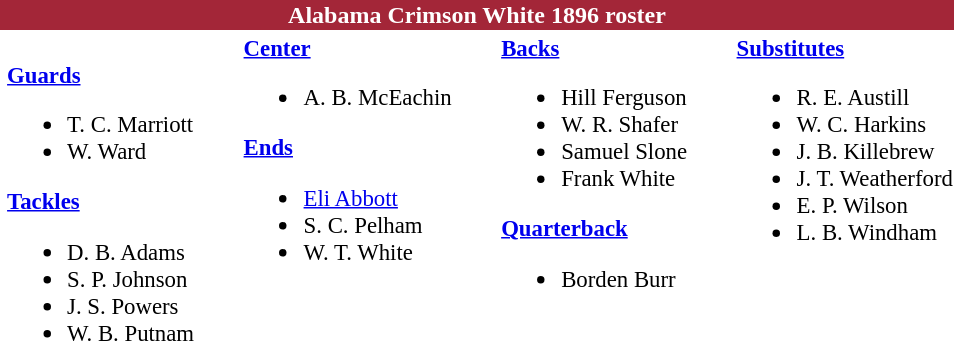<table class="toccolours" style="margin:1em auto; text-align: left;">
<tr>
<th colspan="9" style="background:#A32638; color:white; text-align:center;"><strong>Alabama Crimson White 1896 roster</strong></th>
</tr>
<tr>
<td></td>
<td style="font-size:95%; vertical-align:top;"><br><strong><a href='#'>Guards</a></strong><ul><li>T. C. Marriott</li><li>W. Ward</li></ul><strong><a href='#'>Tackles</a></strong><ul><li>D. B. Adams</li><li>S. P. Johnson</li><li>J. S. Powers</li><li>W. B. Putnam</li></ul></td>
<td style="width: 25px;"></td>
<td style="font-size:95%; vertical-align:top;"><strong><a href='#'>Center</a></strong><br><ul><li>A. B. McEachin</li></ul><strong><a href='#'>Ends</a></strong><ul><li><a href='#'>Eli Abbott</a></li><li>S. C. Pelham</li><li>W. T. White</li></ul></td>
<td style="width: 25px;"></td>
<td style="font-size:95%; vertical-align:top;"><strong><a href='#'>Backs</a></strong><br><ul><li>Hill Ferguson</li><li>W. R. Shafer</li><li>Samuel Slone</li><li>Frank White</li></ul><strong><a href='#'>Quarterback</a></strong><ul><li>Borden Burr</li></ul></td>
<td style="width: 25px;"></td>
<td style="font-size:95%; vertical-align:top;"><strong><a href='#'>Substitutes</a></strong><br><ul><li>R. E. Austill</li><li>W. C. Harkins</li><li>J. B. Killebrew</li><li>J. T. Weatherford</li><li>E. P. Wilson</li><li>L. B. Windham</li></ul></td>
</tr>
</table>
